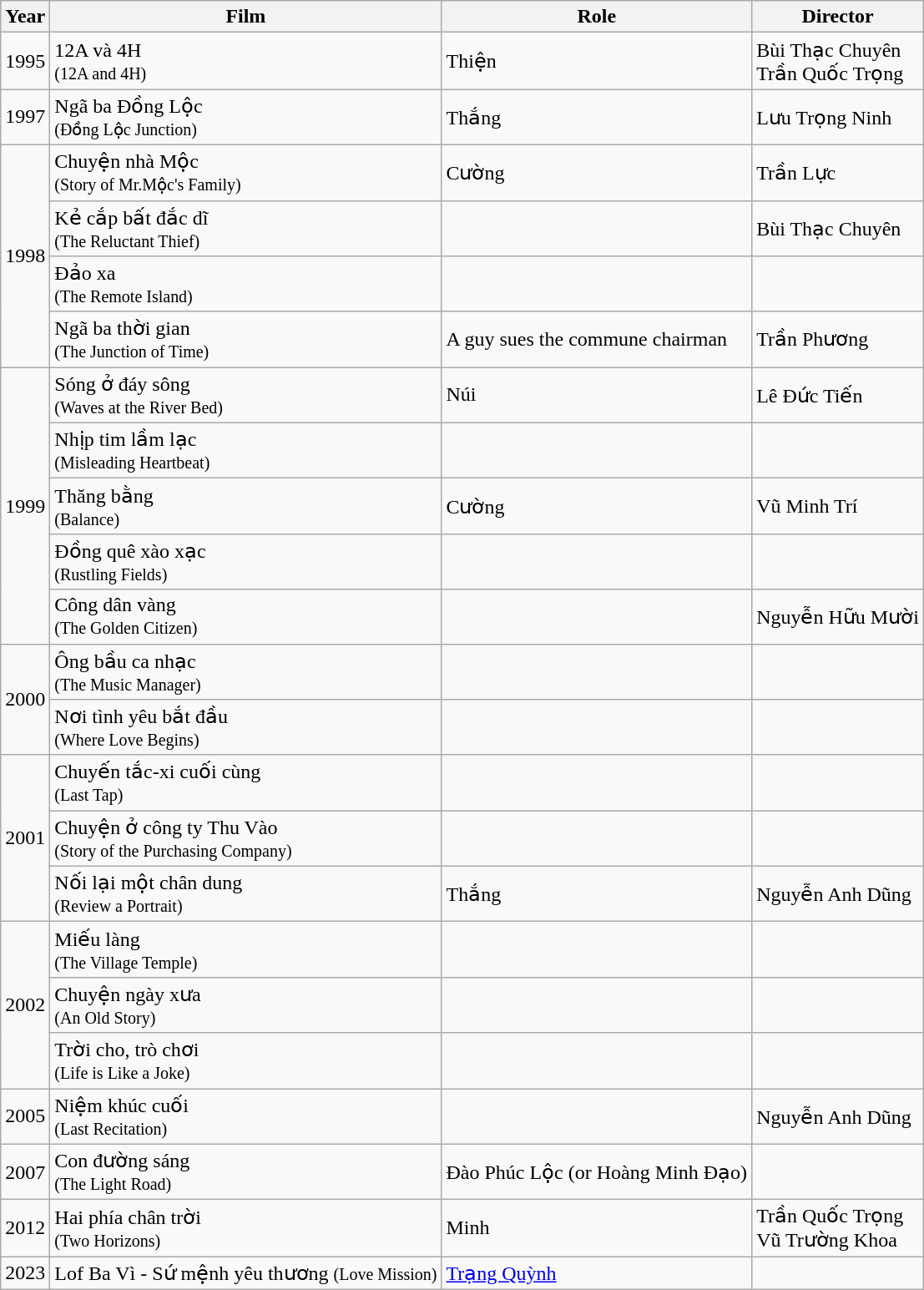<table class="wikitable">
<tr>
<th>Year</th>
<th>Film</th>
<th>Role</th>
<th>Director</th>
</tr>
<tr>
<td rowspan="1">1995</td>
<td>12A và 4H<br><small>(12A and 4H)</small></td>
<td>Thiện</td>
<td>Bùi Thạc Chuyên<br>Trần Quốc Trọng</td>
</tr>
<tr>
<td rowspan="1">1997</td>
<td>Ngã ba Đồng Lộc<br><small>(Đồng Lộc Junction)</small></td>
<td>Thắng</td>
<td>Lưu Trọng Ninh</td>
</tr>
<tr>
<td rowspan="4">1998</td>
<td>Chuyện nhà Mộc<br><small>(Story of Mr.Mộc's Family)</small></td>
<td>Cường</td>
<td>Trần Lực</td>
</tr>
<tr>
<td>Kẻ cắp bất đắc dĩ<br><small>(The Reluctant Thief)</small></td>
<td></td>
<td>Bùi Thạc Chuyên</td>
</tr>
<tr>
<td>Đảo xa<br><small>(The Remote Island)</small></td>
<td></td>
<td></td>
</tr>
<tr>
<td>Ngã ba thời gian<br><small>(The Junction of Time)</small></td>
<td>A guy sues the commune chairman</td>
<td>Trần Phương</td>
</tr>
<tr>
<td rowspan="5">1999</td>
<td>Sóng ở đáy sông<br><small>(Waves at the River Bed)</small></td>
<td>Núi</td>
<td>Lê Đức Tiến</td>
</tr>
<tr>
<td>Nhịp tim lầm lạc<br><small>(Misleading Heartbeat)</small></td>
<td></td>
<td></td>
</tr>
<tr>
<td>Thăng bằng<br><small>(Balance)</small></td>
<td>Cường</td>
<td>Vũ Minh Trí</td>
</tr>
<tr>
<td>Đồng quê xào xạc<br><small>(Rustling Fields)</small></td>
<td></td>
<td></td>
</tr>
<tr>
<td>Công dân vàng<br><small>(The Golden Citizen)</small></td>
<td></td>
<td>Nguyễn Hữu Mười</td>
</tr>
<tr>
<td rowspan="2">2000</td>
<td>Ông bầu ca nhạc<br><small>(The Music Manager)</small></td>
<td></td>
<td></td>
</tr>
<tr>
<td>Nơi tình yêu bắt đầu<br><small>(Where Love Begins)</small></td>
<td></td>
<td></td>
</tr>
<tr>
<td rowspan="3">2001</td>
<td>Chuyến tắc-xi cuối cùng<br><small>(Last Tap)</small></td>
<td></td>
<td></td>
</tr>
<tr>
<td>Chuyện ở công ty Thu Vào<br><small>(Story of the Purchasing Company)</small></td>
<td></td>
<td></td>
</tr>
<tr>
<td>Nối lại một chân dung<br><small>(Review a Portrait)</small></td>
<td>Thắng</td>
<td>Nguyễn Anh Dũng</td>
</tr>
<tr>
<td rowspan="3">2002</td>
<td>Miếu làng<br><small>(The Village Temple)</small></td>
<td></td>
<td></td>
</tr>
<tr>
<td>Chuyện ngày xưa<br><small>(An Old Story)</small></td>
<td></td>
<td></td>
</tr>
<tr>
<td>Trời cho, trò chơi<br><small>(Life is Like a Joke)</small></td>
<td></td>
<td></td>
</tr>
<tr>
<td rowspan="1">2005</td>
<td>Niệm khúc cuối<br><small>(Last Recitation)</small></td>
<td></td>
<td>Nguyễn Anh Dũng</td>
</tr>
<tr>
<td rowspan="1">2007</td>
<td>Con đường sáng<br><small>(The Light Road)</small></td>
<td>Đào Phúc Lộc (or Hoàng Minh Đạo)</td>
<td></td>
</tr>
<tr>
<td rowspan="1">2012</td>
<td>Hai phía chân trời<br><small>(Two Horizons)</small></td>
<td>Minh</td>
<td>Trần Quốc Trọng<br>Vũ Trường Khoa</td>
</tr>
<tr>
<td rowspan="1">2023</td>
<td>Lof Ba Vì - Sứ mệnh yêu thương <small>(Love Mission)</small></td>
<td><a href='#'>Trạng Quỳnh</a></td>
<td></td>
</tr>
</table>
